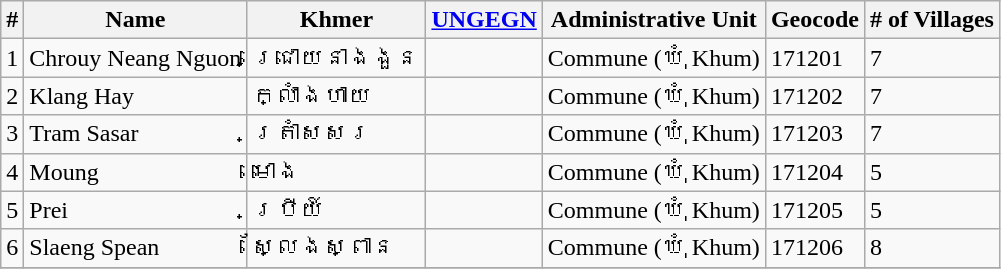<table class="wikitable sortable">
<tr>
<th>#</th>
<th>Name</th>
<th>Khmer</th>
<th><a href='#'>UNGEGN</a></th>
<th>Administrative Unit</th>
<th>Geocode</th>
<th># of Villages</th>
</tr>
<tr>
<td>1</td>
<td>Chrouy Neang Nguon</td>
<td>ជ្រោយនាងងួន</td>
<td></td>
<td>Commune (ឃុំ Khum)</td>
<td>171201</td>
<td>7</td>
</tr>
<tr>
<td>2</td>
<td>Klang Hay</td>
<td>ក្លាំងហាយ</td>
<td></td>
<td>Commune (ឃុំ Khum)</td>
<td>171202</td>
<td>7</td>
</tr>
<tr>
<td>3</td>
<td>Tram Sasar</td>
<td>ត្រាំសសរ</td>
<td></td>
<td>Commune (ឃុំ Khum)</td>
<td>171203</td>
<td>7</td>
</tr>
<tr>
<td>4</td>
<td>Moung</td>
<td>មោង</td>
<td></td>
<td>Commune (ឃុំ Khum)</td>
<td>171204</td>
<td>5</td>
</tr>
<tr>
<td>5</td>
<td>Prei</td>
<td>ប្រីយ៍</td>
<td></td>
<td>Commune (ឃុំ Khum)</td>
<td>171205</td>
<td>5</td>
</tr>
<tr>
<td>6</td>
<td>Slaeng Spean</td>
<td>ស្លែងស្ពាន</td>
<td></td>
<td>Commune (ឃុំ Khum)</td>
<td>171206</td>
<td>8</td>
</tr>
<tr>
</tr>
</table>
